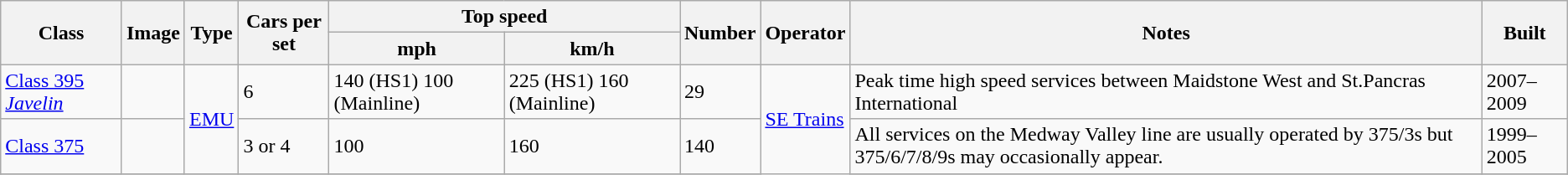<table class="wikitable">
<tr ---- bgcolor=#f9f9f9>
<th rowspan="2">Class</th>
<th rowspan="2">Image</th>
<th rowspan="2">Type</th>
<th rowspan="2">Cars per set</th>
<th colspan="2">Top speed</th>
<th rowspan="2">Number</th>
<th rowspan="2">Operator</th>
<th rowspan="2">Notes</th>
<th rowspan="2">Built</th>
</tr>
<tr ---- bgcolor=#f9f9f9>
<th>mph</th>
<th>km/h</th>
</tr>
<tr>
<td><a href='#'>Class 395 <em>Javelin</em></a></td>
<td></td>
<td rowspan="2"><a href='#'>EMU</a></td>
<td>6</td>
<td>140 (HS1) 100 (Mainline)</td>
<td>225 (HS1) 160 (Mainline)</td>
<td>29</td>
<td rowspan="3"><a href='#'>SE Trains</a></td>
<td>Peak time high speed services between Maidstone West and St.Pancras International</td>
<td>2007–2009</td>
</tr>
<tr>
<td><a href='#'>Class 375</a></td>
<td></td>
<td>3 or 4</td>
<td>100</td>
<td>160</td>
<td>140</td>
<td>All services on the Medway Valley line are usually operated by 375/3s but 375/6/7/8/9s may occasionally appear.</td>
<td>1999–2005</td>
</tr>
<tr>
</tr>
</table>
